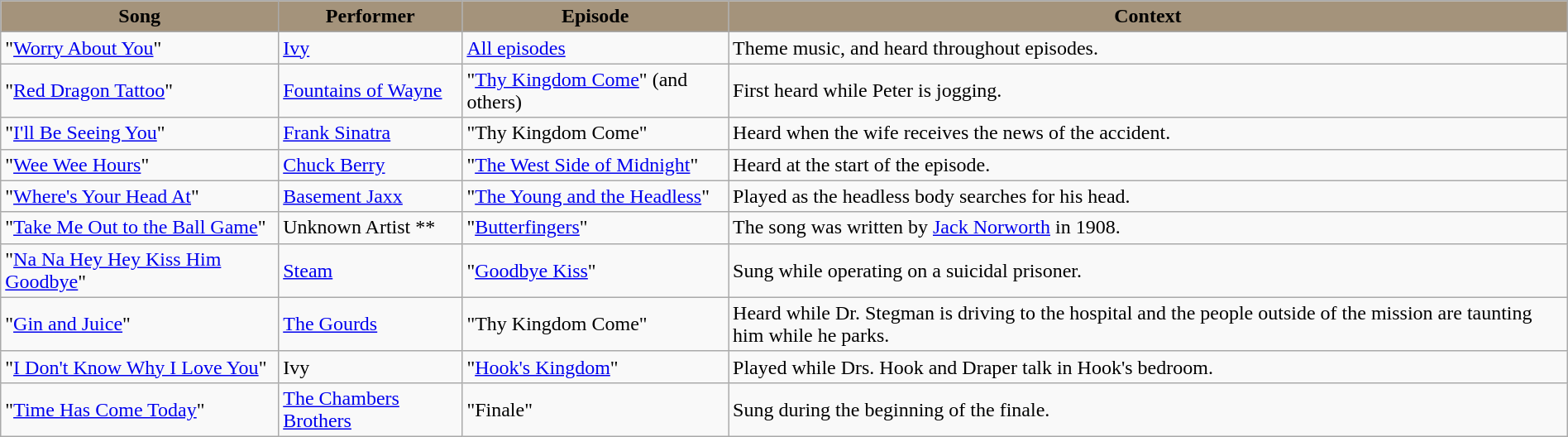<table class="wikitable" style="width:100%; margin:auto;">
<tr>
<th style="color:#000000; background-color: #A4937B">Song</th>
<th style="color:#000000; background-color: #A4937B">Performer</th>
<th style="color:#000000; background-color: #A4937B">Episode</th>
<th style="color:#000000; background-color: #A4937B">Context</th>
</tr>
<tr>
<td>"<a href='#'>Worry About You</a>"</td>
<td><a href='#'>Ivy</a></td>
<td><a href='#'>All episodes</a></td>
<td>Theme music, and heard throughout episodes.</td>
</tr>
<tr>
<td>"<a href='#'>Red Dragon Tattoo</a>"</td>
<td><a href='#'>Fountains of Wayne</a></td>
<td>"<a href='#'>Thy Kingdom Come</a>" (and others)</td>
<td>First heard while Peter is jogging.</td>
</tr>
<tr>
<td>"<a href='#'>I'll Be Seeing You</a>"</td>
<td><a href='#'>Frank Sinatra</a></td>
<td>"Thy Kingdom Come"</td>
<td>Heard when the wife receives the news of the accident.</td>
</tr>
<tr>
<td>"<a href='#'>Wee Wee Hours</a>"</td>
<td><a href='#'>Chuck Berry</a></td>
<td>"<a href='#'>The West Side of Midnight</a>"</td>
<td>Heard at the start of the episode.</td>
</tr>
<tr>
<td>"<a href='#'>Where's Your Head At</a>"</td>
<td><a href='#'>Basement Jaxx</a></td>
<td>"<a href='#'>The Young and the Headless</a>"</td>
<td>Played as the headless body searches for his head.</td>
</tr>
<tr>
<td>"<a href='#'>Take Me Out to the Ball Game</a>"</td>
<td>Unknown Artist **</td>
<td>"<a href='#'>Butterfingers</a>"</td>
<td> The song was written by <a href='#'>Jack Norworth</a> in 1908.</td>
</tr>
<tr>
<td>"<a href='#'>Na Na Hey Hey Kiss Him Goodbye</a>"</td>
<td><a href='#'>Steam</a></td>
<td>"<a href='#'>Goodbye Kiss</a>"</td>
<td>Sung while operating on a suicidal prisoner.</td>
</tr>
<tr>
<td>"<a href='#'>Gin and Juice</a>"</td>
<td><a href='#'>The Gourds</a></td>
<td>"Thy Kingdom Come"</td>
<td>Heard while Dr. Stegman is driving to the hospital and the people outside of the mission are taunting him while he parks.</td>
</tr>
<tr>
<td>"<a href='#'>I Don't Know Why I Love You</a>"</td>
<td>Ivy</td>
<td>"<a href='#'>Hook's Kingdom</a>"</td>
<td>Played while Drs. Hook and Draper talk in Hook's bedroom.</td>
</tr>
<tr>
<td>"<a href='#'>Time Has Come Today</a>"</td>
<td><a href='#'>The Chambers Brothers</a></td>
<td>"Finale"</td>
<td>Sung during the beginning of the finale.</td>
</tr>
</table>
